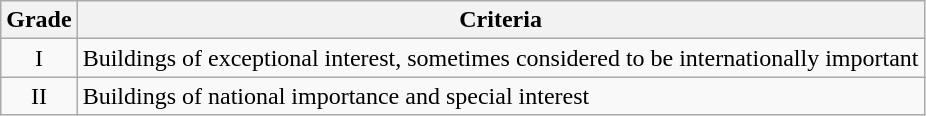<table class="wikitable">
<tr>
<th>Grade</th>
<th>Criteria</th>
</tr>
<tr>
<td align="center" >I</td>
<td>Buildings of exceptional interest, sometimes considered to be internationally important</td>
</tr>
<tr>
<td align="center" >II</td>
<td>Buildings of national importance and special interest</td>
</tr>
</table>
